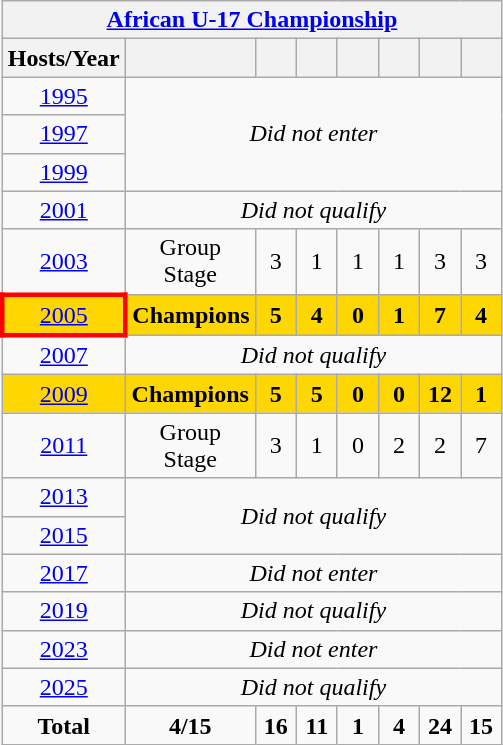<table class="wikitable" style="text-align: center;">
<tr>
<th colspan=9><a href='#'>African U-17 Championship</a></th>
</tr>
<tr>
<th>Hosts/Year</th>
<th width=20></th>
<th width=20></th>
<th width=20></th>
<th width=20></th>
<th width=20></th>
<th width=20></th>
<th width=20></th>
</tr>
<tr>
<td> <a href='#'>1995</a></td>
<td colspan=7 rowspan=3><em>Did not enter</em></td>
</tr>
<tr>
<td> <a href='#'>1997</a></td>
</tr>
<tr>
<td> <a href='#'>1999</a></td>
</tr>
<tr>
<td> <a href='#'>2001</a></td>
<td colspan=7><em>Did not qualify</em></td>
</tr>
<tr>
<td> <a href='#'>2003</a></td>
<td>Group Stage</td>
<td>3</td>
<td>1</td>
<td>1</td>
<td>1</td>
<td>3</td>
<td>3</td>
</tr>
<tr bgcolor=gold>
<td style="border: 3px solid red"> <a href='#'>2005</a></td>
<td><strong>Champions</strong></td>
<td><strong>5</strong></td>
<td><strong>4</strong></td>
<td><strong>0</strong></td>
<td><strong>1</strong></td>
<td><strong>7</strong></td>
<td><strong>4</strong></td>
</tr>
<tr>
<td> <a href='#'>2007</a></td>
<td colspan=7><em>Did not qualify</em></td>
</tr>
<tr bgcolor=gold>
<td> <a href='#'>2009</a></td>
<td><strong>Champions</strong></td>
<td><strong>5</strong></td>
<td><strong>5</strong></td>
<td><strong>0</strong></td>
<td><strong>0</strong></td>
<td><strong>12</strong></td>
<td><strong>1</strong></td>
</tr>
<tr>
<td> <a href='#'>2011</a></td>
<td>Group Stage</td>
<td>3</td>
<td>1</td>
<td>0</td>
<td>2</td>
<td>2</td>
<td>7</td>
</tr>
<tr>
<td> <a href='#'>2013</a></td>
<td colspan=7 rowspan=2><em>Did not qualify</em></td>
</tr>
<tr>
<td> <a href='#'>2015</a></td>
</tr>
<tr>
<td> <a href='#'>2017</a></td>
<td colspan=7><em>Did not enter</em></td>
</tr>
<tr>
<td> <a href='#'>2019</a></td>
<td colspan=7><em>Did not qualify</em></td>
</tr>
<tr>
<td> <a href='#'>2023</a></td>
<td colspan=7><em>Did not enter</em></td>
</tr>
<tr>
<td> <a href='#'>2025</a></td>
<td colspan=7><em>Did not qualify</em></td>
</tr>
<tr>
<td><strong>Total</strong></td>
<td><strong>4/15</strong></td>
<td><strong>16</strong></td>
<td><strong>11</strong></td>
<td><strong>1</strong></td>
<td><strong>4</strong></td>
<td><strong>24</strong></td>
<td><strong>15</strong></td>
</tr>
</table>
